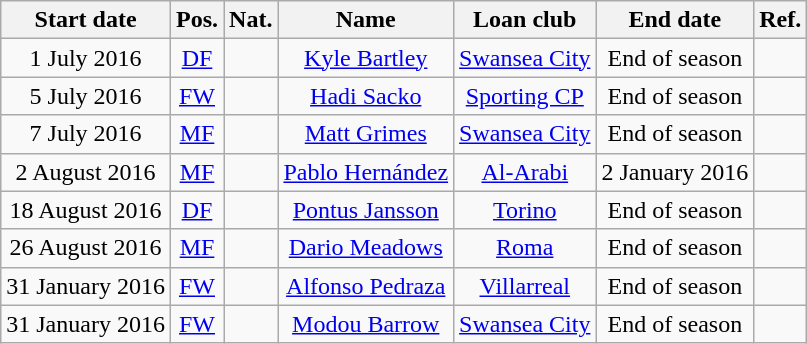<table class="wikitable" style="text-align:center;">
<tr>
<th>Start date</th>
<th>Pos.</th>
<th>Nat.</th>
<th>Name</th>
<th>Loan club</th>
<th>End date</th>
<th>Ref.</th>
</tr>
<tr>
<td>1 July 2016</td>
<td><a href='#'>DF</a></td>
<td></td>
<td><a href='#'>Kyle Bartley</a></td>
<td><a href='#'>Swansea City</a></td>
<td>End of season</td>
<td></td>
</tr>
<tr>
<td>5 July 2016</td>
<td><a href='#'>FW</a></td>
<td></td>
<td><a href='#'>Hadi Sacko</a></td>
<td><a href='#'>Sporting CP</a></td>
<td>End of season</td>
<td></td>
</tr>
<tr>
<td>7 July 2016</td>
<td><a href='#'>MF</a></td>
<td></td>
<td><a href='#'>Matt Grimes</a></td>
<td><a href='#'>Swansea City</a></td>
<td>End of season</td>
<td></td>
</tr>
<tr>
<td>2 August 2016</td>
<td><a href='#'>MF</a></td>
<td></td>
<td><a href='#'>Pablo Hernández</a></td>
<td><a href='#'>Al-Arabi</a></td>
<td>2 January 2016</td>
<td></td>
</tr>
<tr>
<td>18 August 2016</td>
<td><a href='#'>DF</a></td>
<td></td>
<td><a href='#'>Pontus Jansson</a></td>
<td><a href='#'>Torino</a></td>
<td>End of season</td>
<td></td>
</tr>
<tr>
<td>26 August 2016</td>
<td><a href='#'>MF</a></td>
<td></td>
<td><a href='#'>Dario Meadows</a></td>
<td><a href='#'>Roma</a></td>
<td>End of season</td>
<td></td>
</tr>
<tr>
<td>31 January 2016</td>
<td><a href='#'>FW</a></td>
<td></td>
<td><a href='#'>Alfonso Pedraza</a></td>
<td><a href='#'>Villarreal</a></td>
<td>End of season</td>
<td></td>
</tr>
<tr>
<td>31 January 2016</td>
<td><a href='#'>FW</a></td>
<td></td>
<td><a href='#'>Modou Barrow</a></td>
<td><a href='#'>Swansea City</a></td>
<td>End of season</td>
<td></td>
</tr>
</table>
